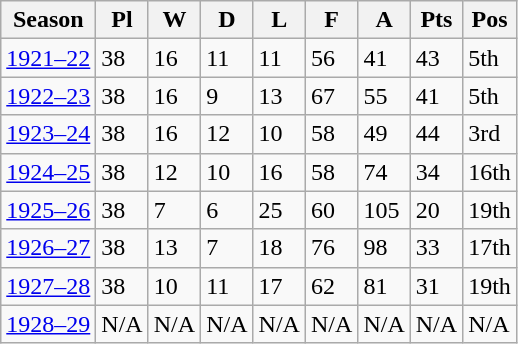<table class="wikitable">
<tr>
<th>Season</th>
<th>Pl</th>
<th>W</th>
<th>D</th>
<th>L</th>
<th>F</th>
<th>A</th>
<th>Pts</th>
<th>Pos</th>
</tr>
<tr>
<td><a href='#'>1921–22</a></td>
<td>38</td>
<td>16</td>
<td>11</td>
<td>11</td>
<td>56</td>
<td>41</td>
<td>43</td>
<td>5th</td>
</tr>
<tr>
<td><a href='#'>1922–23</a></td>
<td>38</td>
<td>16</td>
<td>9</td>
<td>13</td>
<td>67</td>
<td>55</td>
<td>41</td>
<td>5th</td>
</tr>
<tr>
<td><a href='#'>1923–24</a></td>
<td>38</td>
<td>16</td>
<td>12</td>
<td>10</td>
<td>58</td>
<td>49</td>
<td>44</td>
<td>3rd</td>
</tr>
<tr>
<td><a href='#'>1924–25</a></td>
<td>38</td>
<td>12</td>
<td>10</td>
<td>16</td>
<td>58</td>
<td>74</td>
<td>34</td>
<td>16th</td>
</tr>
<tr>
<td><a href='#'>1925–26</a></td>
<td>38</td>
<td>7</td>
<td>6</td>
<td>25</td>
<td>60</td>
<td>105</td>
<td>20</td>
<td>19th</td>
</tr>
<tr>
<td><a href='#'>1926–27</a></td>
<td>38</td>
<td>13</td>
<td>7</td>
<td>18</td>
<td>76</td>
<td>98</td>
<td>33</td>
<td>17th</td>
</tr>
<tr>
<td><a href='#'>1927–28</a></td>
<td>38</td>
<td>10</td>
<td>11</td>
<td>17</td>
<td>62</td>
<td>81</td>
<td>31</td>
<td>19th</td>
</tr>
<tr>
<td><a href='#'>1928–29</a></td>
<td>N/A</td>
<td>N/A</td>
<td>N/A</td>
<td>N/A</td>
<td>N/A</td>
<td>N/A</td>
<td>N/A</td>
<td>N/A</td>
</tr>
</table>
